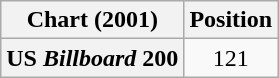<table class="wikitable plainrowheaders" style="text-align:center">
<tr>
<th scope="col">Chart (2001)</th>
<th scope="col">Position</th>
</tr>
<tr>
<th scope="row">US <em>Billboard</em> 200</th>
<td>121</td>
</tr>
</table>
